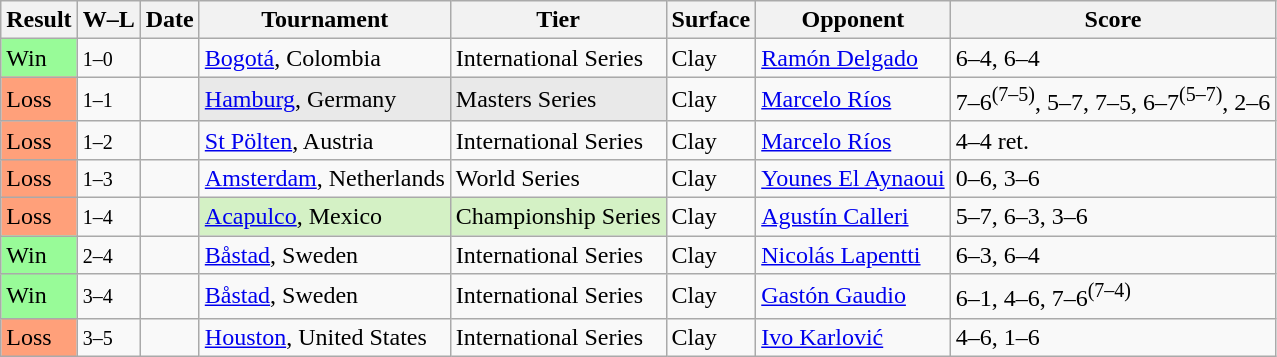<table class="sortable wikitable">
<tr>
<th>Result</th>
<th class="unsortable">W–L</th>
<th>Date</th>
<th>Tournament</th>
<th>Tier</th>
<th>Surface</th>
<th>Opponent</th>
<th class="unsortable">Score</th>
</tr>
<tr>
<td style="background:#98fb98;">Win</td>
<td><small>1–0</small></td>
<td><a href='#'></a></td>
<td><a href='#'>Bogotá</a>, Colombia</td>
<td>International Series</td>
<td>Clay</td>
<td> <a href='#'>Ramón Delgado</a></td>
<td>6–4, 6–4</td>
</tr>
<tr>
<td style="background:#ffa07a;">Loss</td>
<td><small>1–1</small></td>
<td><a href='#'></a></td>
<td style="background:#e9e9e9;"><a href='#'>Hamburg</a>, Germany</td>
<td style="background:#e9e9e9;">Masters Series</td>
<td>Clay</td>
<td> <a href='#'>Marcelo Ríos</a></td>
<td>7–6<sup>(7–5)</sup>, 5–7, 7–5, 6–7<sup>(5–7)</sup>, 2–6</td>
</tr>
<tr>
<td style="background:#ffa07a;">Loss</td>
<td><small>1–2</small></td>
<td><a href='#'></a></td>
<td><a href='#'>St Pölten</a>, Austria</td>
<td>International Series</td>
<td>Clay</td>
<td> <a href='#'>Marcelo Ríos</a></td>
<td>4–4 ret.</td>
</tr>
<tr>
<td style="background:#ffa07a;">Loss</td>
<td><small>1–3</small></td>
<td><a href='#'></a></td>
<td><a href='#'>Amsterdam</a>, Netherlands</td>
<td>World Series</td>
<td>Clay</td>
<td> <a href='#'>Younes El Aynaoui</a></td>
<td>0–6, 3–6</td>
</tr>
<tr>
<td style="background:#ffa07a;">Loss</td>
<td><small>1–4</small></td>
<td><a href='#'></a></td>
<td style="background:#d4f1c5;"><a href='#'>Acapulco</a>, Mexico</td>
<td style="background:#d4f1c5;">Championship Series</td>
<td>Clay</td>
<td> <a href='#'>Agustín Calleri</a></td>
<td>5–7, 6–3, 3–6</td>
</tr>
<tr>
<td style="background:#98fb98;">Win</td>
<td><small>2–4</small></td>
<td><a href='#'></a></td>
<td><a href='#'>Båstad</a>, Sweden</td>
<td>International Series</td>
<td>Clay</td>
<td> <a href='#'>Nicolás Lapentti</a></td>
<td>6–3, 6–4</td>
</tr>
<tr>
<td style="background:#98fb98;">Win</td>
<td><small>3–4</small></td>
<td><a href='#'></a></td>
<td><a href='#'>Båstad</a>, Sweden</td>
<td>International Series</td>
<td>Clay</td>
<td> <a href='#'>Gastón Gaudio</a></td>
<td>6–1, 4–6, 7–6<sup>(7–4)</sup></td>
</tr>
<tr>
<td style="background:#ffa07a;">Loss</td>
<td><small>3–5</small></td>
<td><a href='#'></a></td>
<td><a href='#'>Houston</a>, United States</td>
<td>International Series</td>
<td>Clay</td>
<td> <a href='#'>Ivo Karlović</a></td>
<td>4–6, 1–6</td>
</tr>
</table>
